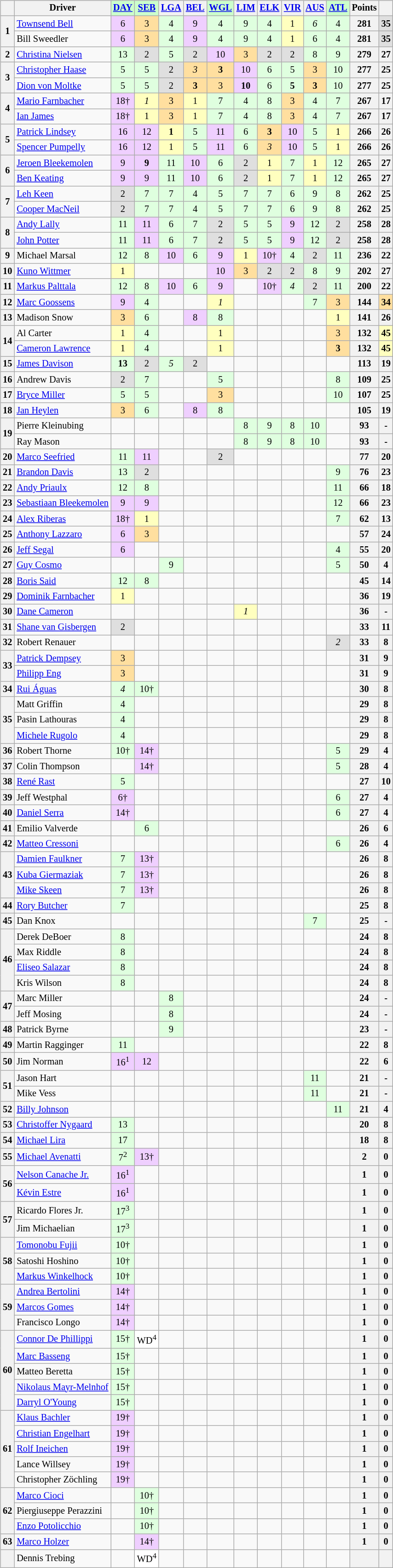<table>
<tr>
<td><br><table class="wikitable" style="font-size:85%; text-align:center">
<tr style="background:#f9f9f9; vertical-align:top;">
<th valign=middle></th>
<th valign="middle">Driver</th>
<td style="background:#ccffcc;"><strong><a href='#'>DAY</a></strong><br></td>
<td style="background:#ccffcc;"><strong><a href='#'>SEB</a></strong><br></td>
<th><a href='#'>LGA</a><br></th>
<th><a href='#'>BEL</a><br></th>
<td style="background:#ccffcc;"><strong><a href='#'>WGL</a></strong><br></td>
<th><a href='#'>LIM</a><br></th>
<th><a href='#'>ELK</a><br></th>
<th><a href='#'>VIR</a><br></th>
<th><a href='#'>AUS</a><br></th>
<td style="background:#ccffcc;"><strong><a href='#'>ATL</a></strong><br></td>
<th valign="middle">Points</th>
<th valign="middle"></th>
</tr>
<tr>
<th rowspan=2>1</th>
<td align="left"> <a href='#'>Townsend Bell</a></td>
<td style="background:#efcfff;">6</td>
<td style="background:#ffdf9f;">3</td>
<td style="background:#dfffdf;">4</td>
<td style="background:#efcfff;">9</td>
<td style="background:#dfffdf;">4</td>
<td style="background:#dfffdf;">9</td>
<td style="background:#dfffdf;">4</td>
<td style="background:#ffffbf;">1</td>
<td style="background:#dfffdf;"><em>6</em></td>
<td style="background:#dfffdf;">4</td>
<th>281</th>
<td style="background:#dfdfdf;"><strong>35</strong></td>
</tr>
<tr>
<td align="left"> Bill Sweedler</td>
<td style="background:#efcfff;">6</td>
<td style="background:#ffdf9f;">3</td>
<td style="background:#dfffdf;">4</td>
<td style="background:#efcfff;">9</td>
<td style="background:#dfffdf;">4</td>
<td style="background:#dfffdf;">9</td>
<td style="background:#dfffdf;">4</td>
<td style="background:#ffffbf;">1</td>
<td style="background:#dfffdf;">6</td>
<td style="background:#dfffdf;">4</td>
<th>281</th>
<td style="background:#dfdfdf;"><strong>35</strong></td>
</tr>
<tr>
<th>2</th>
<td align="left"> <a href='#'>Christina Nielsen</a></td>
<td style="background:#dfffdf;">13</td>
<td style="background:#dfdfdf;">2</td>
<td style="background:#dfffdf;">5</td>
<td style="background:#dfdfdf;">2</td>
<td style="background:#efcfff;">10</td>
<td style="background:#ffdf9f;">3</td>
<td style="background:#dfdfdf;">2</td>
<td style="background:#dfdfdf;">2</td>
<td style="background:#dfffdf;">8</td>
<td style="background:#dfffdf;">9</td>
<th>279</th>
<th>27</th>
</tr>
<tr>
<th rowspan=2>3</th>
<td align="left"> <a href='#'>Christopher Haase</a></td>
<td style="background:#dfffdf;">5</td>
<td style="background:#dfffdf;">5</td>
<td style="background:#dfdfdf;">2</td>
<td style="background:#ffdf9f;"><em>3</em></td>
<td style="background:#ffdf9f;"><strong>3</strong></td>
<td style="background:#efcfff;">10</td>
<td style="background:#dfffdf;">6</td>
<td style="background:#dfffdf;">5</td>
<td style="background:#ffdf9f;">3</td>
<td style="background:#dfffdf;">10</td>
<th>277</th>
<th>25</th>
</tr>
<tr>
<td align="left"> <a href='#'>Dion von Moltke</a></td>
<td style="background:#dfffdf;">5</td>
<td style="background:#dfffdf;">5</td>
<td style="background:#dfdfdf;">2</td>
<td style="background:#ffdf9f;"><strong>3</strong></td>
<td style="background:#ffdf9f;">3</td>
<td style="background:#efcfff;"><strong>10</strong></td>
<td style="background:#dfffdf;">6</td>
<td style="background:#dfffdf;"><strong>5</strong></td>
<td style="background:#ffdf9f;"><strong>3</strong></td>
<td style="background:#dfffdf;">10</td>
<th>277</th>
<th>25</th>
</tr>
<tr>
<th rowspan=2>4</th>
<td align="left"> <a href='#'>Mario Farnbacher</a></td>
<td style="background:#efcfff;">18†</td>
<td style="background:#ffffbf;"><em>1</em></td>
<td style="background:#ffdf9f;">3</td>
<td style="background:#ffffbf;">1</td>
<td style="background:#dfffdf;">7</td>
<td style="background:#dfffdf;">4</td>
<td style="background:#dfffdf;">8</td>
<td style="background:#ffdf9f;">3</td>
<td style="background:#dfffdf;">4</td>
<td style="background:#dfffdf;">7</td>
<th>267</th>
<th>17</th>
</tr>
<tr>
<td align="left"> <a href='#'>Ian James</a></td>
<td style="background:#efcfff;">18†</td>
<td style="background:#ffffbf;">1</td>
<td style="background:#ffdf9f;">3</td>
<td style="background:#ffffbf;">1</td>
<td style="background:#dfffdf;">7</td>
<td style="background:#dfffdf;">4</td>
<td style="background:#dfffdf;">8</td>
<td style="background:#ffdf9f;">3</td>
<td style="background:#dfffdf;">4</td>
<td style="background:#dfffdf;">7</td>
<th>267</th>
<th>17</th>
</tr>
<tr>
<th rowspan=2>5</th>
<td align="left"> <a href='#'>Patrick Lindsey</a></td>
<td style="background:#efcfff;">16</td>
<td style="background:#efcfff;">12</td>
<td style="background:#ffffbf;"><strong>1</strong></td>
<td style="background:#dfffdf;">5</td>
<td style="background:#efcfff;">11</td>
<td style="background:#dfffdf;">6</td>
<td style="background:#ffdf9f;"><strong>3</strong></td>
<td style="background:#efcfff;">10</td>
<td style="background:#dfffdf;">5</td>
<td style="background:#ffffbf;">1</td>
<th>266</th>
<th>26</th>
</tr>
<tr>
<td align="left"> <a href='#'>Spencer Pumpelly</a></td>
<td style="background:#efcfff;">16</td>
<td style="background:#efcfff;">12</td>
<td style="background:#ffffbf;">1</td>
<td style="background:#dfffdf;">5</td>
<td style="background:#efcfff;">11</td>
<td style="background:#dfffdf;">6</td>
<td style="background:#ffdf9f;"><em>3</em></td>
<td style="background:#efcfff;">10</td>
<td style="background:#dfffdf;">5</td>
<td style="background:#ffffbf;">1</td>
<th>266</th>
<th>26</th>
</tr>
<tr>
<th rowspan=2>6</th>
<td align="left"> <a href='#'>Jeroen Bleekemolen</a></td>
<td style="background:#efcfff;">9</td>
<td style="background:#efcfff;"><strong>9</strong></td>
<td style="background:#dfffdf;">11</td>
<td style="background:#efcfff;">10</td>
<td style="background:#dfffdf;">6</td>
<td style="background:#dfdfdf;">2</td>
<td style="background:#ffffbf;">1</td>
<td style="background:#dfffdf;">7</td>
<td style="background:#ffffbf;">1</td>
<td style="background:#dfffdf;">12</td>
<th>265</th>
<th>27</th>
</tr>
<tr>
<td align="left"> <a href='#'>Ben Keating</a></td>
<td style="background:#efcfff;">9</td>
<td style="background:#efcfff;">9</td>
<td style="background:#dfffdf;">11</td>
<td style="background:#efcfff;">10</td>
<td style="background:#dfffdf;">6</td>
<td style="background:#dfdfdf;">2</td>
<td style="background:#ffffbf;">1</td>
<td style="background:#dfffdf;">7</td>
<td style="background:#ffffbf;">1</td>
<td style="background:#dfffdf;">12</td>
<th>265</th>
<th>27</th>
</tr>
<tr>
<th rowspan=2>7</th>
<td align="left"> <a href='#'>Leh Keen</a></td>
<td style="background:#dfdfdf;">2</td>
<td style="background:#dfffdf;">7</td>
<td style="background:#dfffdf;">7</td>
<td style="background:#dfffdf;">4</td>
<td style="background:#dfffdf;">5</td>
<td style="background:#dfffdf;">7</td>
<td style="background:#dfffdf;">7</td>
<td style="background:#dfffdf;">6</td>
<td style="background:#dfffdf;">9</td>
<td style="background:#dfffdf;">8</td>
<th>262</th>
<th>25</th>
</tr>
<tr>
<td align="left"> <a href='#'>Cooper MacNeil</a></td>
<td style="background:#dfdfdf;">2</td>
<td style="background:#dfffdf;">7</td>
<td style="background:#dfffdf;">7</td>
<td style="background:#dfffdf;">4</td>
<td style="background:#dfffdf;">5</td>
<td style="background:#dfffdf;">7</td>
<td style="background:#dfffdf;">7</td>
<td style="background:#dfffdf;">6</td>
<td style="background:#dfffdf;">9</td>
<td style="background:#dfffdf;">8</td>
<th>262</th>
<th>25</th>
</tr>
<tr>
<th rowspan=2>8</th>
<td align="left"> <a href='#'>Andy Lally</a></td>
<td style="background:#dfffdf;">11</td>
<td style="background:#efcfff;">11</td>
<td style="background:#dfffdf;">6</td>
<td style="background:#dfffdf;">7</td>
<td style="background:#dfdfdf;">2</td>
<td style="background:#dfffdf;">5</td>
<td style="background:#dfffdf;">5</td>
<td style="background:#efcfff;">9</td>
<td style="background:#dfffdf;">12</td>
<td style="background:#dfdfdf;">2</td>
<th>258</th>
<th>28</th>
</tr>
<tr>
<td align="left"> <a href='#'>John Potter</a></td>
<td style="background:#dfffdf;">11</td>
<td style="background:#efcfff;">11</td>
<td style="background:#dfffdf;">6</td>
<td style="background:#dfffdf;">7</td>
<td style="background:#dfdfdf;">2</td>
<td style="background:#dfffdf;">5</td>
<td style="background:#dfffdf;">5</td>
<td style="background:#efcfff;">9</td>
<td style="background:#dfffdf;">12</td>
<td style="background:#dfdfdf;">2</td>
<th>258</th>
<th>28</th>
</tr>
<tr>
<th>9</th>
<td align="left"> Michael Marsal</td>
<td style="background:#dfffdf;">12</td>
<td style="background:#dfffdf;">8</td>
<td style="background:#efcfff;">10</td>
<td style="background:#dfffdf;">6</td>
<td style="background:#efcfff;">9</td>
<td style="background:#ffffbf;">1</td>
<td style="background:#efcfff;">10†</td>
<td style="background:#dfffdf;">4</td>
<td style="background:#dfdfdf;">2</td>
<td style="background:#dfffdf;">11</td>
<th>236</th>
<th>22</th>
</tr>
<tr>
<th>10</th>
<td align="left"> <a href='#'>Kuno Wittmer</a></td>
<td style="background:#ffffbf;">1</td>
<td></td>
<td></td>
<td></td>
<td style="background:#efcfff;">10</td>
<td style="background:#ffdf9f;">3</td>
<td style="background:#dfdfdf;">2</td>
<td style="background:#dfdfdf;">2</td>
<td style="background:#dfffdf;">8</td>
<td style="background:#dfffdf;">9</td>
<th>202</th>
<th>27</th>
</tr>
<tr>
<th>11</th>
<td align="left"> <a href='#'>Markus Palttala</a></td>
<td style="background:#dfffdf;">12</td>
<td style="background:#dfffdf;">8</td>
<td style="background:#efcfff;">10</td>
<td style="background:#dfffdf;">6</td>
<td style="background:#efcfff;">9</td>
<td></td>
<td style="background:#efcfff;">10†</td>
<td style="background:#dfffdf;"><em>4</em></td>
<td style="background:#dfdfdf;">2</td>
<td style="background:#dfffdf;">11</td>
<th>200</th>
<th>22</th>
</tr>
<tr>
<th>12</th>
<td align="left"> <a href='#'>Marc Goossens</a></td>
<td style="background:#efcfff;">9</td>
<td style="background:#dfffdf;">4</td>
<td></td>
<td></td>
<td style="background:#ffffbf;"><em>1</em></td>
<td></td>
<td></td>
<td></td>
<td style="background:#dfffdf;">7</td>
<td style="background:#ffdf9f;">3</td>
<th>144</th>
<td style="background:#ffdf9f;"><strong>34</strong></td>
</tr>
<tr>
<th>13</th>
<td align="left"> Madison Snow</td>
<td style="background:#ffdf9f;">3</td>
<td style="background:#dfffdf;">6</td>
<td></td>
<td style="background:#efcfff;">8</td>
<td style="background:#dfffdf;">8</td>
<td></td>
<td></td>
<td></td>
<td></td>
<td style="background:#ffffbf;">1</td>
<th>141</th>
<th>26</th>
</tr>
<tr>
<th rowspan=2>14</th>
<td align="left"> Al Carter</td>
<td style="background:#ffffbf;">1</td>
<td style="background:#dfffdf;">4</td>
<td></td>
<td></td>
<td style="background:#ffffbf;">1</td>
<td></td>
<td></td>
<td></td>
<td></td>
<td style="background:#ffdf9f;">3</td>
<th>132</th>
<td style="background:#ffffbf;"><strong>45</strong></td>
</tr>
<tr>
<td align="left"> <a href='#'>Cameron Lawrence</a></td>
<td style="background:#ffffbf;">1</td>
<td style="background:#dfffdf;">4</td>
<td></td>
<td></td>
<td style="background:#ffffbf;">1</td>
<td></td>
<td></td>
<td></td>
<td></td>
<td style="background:#ffdf9f;"><strong>3</strong></td>
<th>132</th>
<td style="background:#ffffbf;"><strong>45</strong></td>
</tr>
<tr>
<th>15</th>
<td align="left"> <a href='#'>James Davison</a></td>
<td style="background:#dfffdf;"><strong>13</strong></td>
<td style="background:#dfdfdf;">2</td>
<td style="background:#dfffdf;"><em>5</em></td>
<td style="background:#dfdfdf;">2</td>
<td></td>
<td></td>
<td></td>
<td></td>
<td></td>
<td></td>
<th>113</th>
<th>19</th>
</tr>
<tr>
<th>16</th>
<td align="left"> Andrew Davis</td>
<td style="background:#dfdfdf;">2</td>
<td style="background:#dfffdf;">7</td>
<td></td>
<td></td>
<td style="background:#dfffdf;">5</td>
<td></td>
<td></td>
<td></td>
<td></td>
<td style="background:#dfffdf;">8</td>
<th>109</th>
<th>25</th>
</tr>
<tr>
<th>17</th>
<td align="left"> <a href='#'>Bryce Miller</a></td>
<td style="background:#dfffdf;">5</td>
<td style="background:#dfffdf;">5</td>
<td></td>
<td></td>
<td style="background:#ffdf9f;">3</td>
<td></td>
<td></td>
<td></td>
<td></td>
<td style="background:#dfffdf;">10</td>
<th>107</th>
<th>25</th>
</tr>
<tr>
<th>18</th>
<td align="left"> <a href='#'>Jan Heylen</a></td>
<td style="background:#ffdf9f;">3</td>
<td style="background:#dfffdf;">6</td>
<td></td>
<td style="background:#efcfff;">8</td>
<td style="background:#dfffdf;">8</td>
<td></td>
<td></td>
<td></td>
<td></td>
<td></td>
<th>105</th>
<th>19</th>
</tr>
<tr>
<th rowspan=2>19</th>
<td align="left"> Pierre Kleinubing</td>
<td></td>
<td></td>
<td></td>
<td></td>
<td></td>
<td style="background:#dfffdf;">8</td>
<td style="background:#dfffdf;">9</td>
<td style="background:#dfffdf;">8</td>
<td style="background:#dfffdf;">10</td>
<td></td>
<th>93</th>
<th>-</th>
</tr>
<tr>
<td align="left"> Ray Mason</td>
<td></td>
<td></td>
<td></td>
<td></td>
<td></td>
<td style="background:#dfffdf;">8</td>
<td style="background:#dfffdf;">9</td>
<td style="background:#dfffdf;">8</td>
<td style="background:#dfffdf;">10</td>
<td></td>
<th>93</th>
<th>-</th>
</tr>
<tr>
<th>20</th>
<td align="left"> <a href='#'>Marco Seefried</a></td>
<td style="background:#dfffdf;">11</td>
<td style="background:#efcfff;">11</td>
<td></td>
<td></td>
<td style="background:#dfdfdf;">2</td>
<td></td>
<td></td>
<td></td>
<td></td>
<td></td>
<th>77</th>
<th>20</th>
</tr>
<tr>
<th>21</th>
<td align="left"> <a href='#'>Brandon Davis</a></td>
<td style="background:#dfffdf;">13</td>
<td style="background:#dfdfdf;">2</td>
<td></td>
<td></td>
<td></td>
<td></td>
<td></td>
<td></td>
<td></td>
<td style="background:#dfffdf;">9</td>
<th>76</th>
<th>23</th>
</tr>
<tr>
<th>22</th>
<td align="left"> <a href='#'>Andy Priaulx</a></td>
<td style="background:#dfffdf;">12</td>
<td style="background:#dfffdf;">8</td>
<td></td>
<td></td>
<td></td>
<td></td>
<td></td>
<td></td>
<td></td>
<td style="background:#dfffdf;">11</td>
<th>66</th>
<th>18</th>
</tr>
<tr>
<th>23</th>
<td align="left"> <a href='#'>Sebastiaan Bleekemolen</a></td>
<td style="background:#efcfff;">9</td>
<td style="background:#efcfff;">9</td>
<td></td>
<td></td>
<td></td>
<td></td>
<td></td>
<td></td>
<td></td>
<td style="background:#dfffdf;">12</td>
<th>66</th>
<th>23</th>
</tr>
<tr>
<th>24</th>
<td align="left"> <a href='#'>Alex Riberas</a></td>
<td style="background:#efcfff;">18†</td>
<td style="background:#ffffbf;">1</td>
<td></td>
<td></td>
<td></td>
<td></td>
<td></td>
<td></td>
<td></td>
<td style="background:#dfffdf;">7</td>
<th>62</th>
<th>13</th>
</tr>
<tr>
<th>25</th>
<td align="left"> <a href='#'>Anthony Lazzaro</a></td>
<td style="background:#efcfff;">6</td>
<td style="background:#ffdf9f;">3</td>
<td></td>
<td></td>
<td></td>
<td></td>
<td></td>
<td></td>
<td></td>
<td></td>
<th>57</th>
<th>24</th>
</tr>
<tr>
<th>26</th>
<td align="left"> <a href='#'>Jeff Segal</a></td>
<td style="background:#efcfff;">6</td>
<td></td>
<td></td>
<td></td>
<td></td>
<td></td>
<td></td>
<td></td>
<td></td>
<td style="background:#dfffdf;">4</td>
<th>55</th>
<th>20</th>
</tr>
<tr>
<th>27</th>
<td align="left"> <a href='#'>Guy Cosmo</a></td>
<td></td>
<td></td>
<td style="background:#dfffdf;">9</td>
<td></td>
<td></td>
<td></td>
<td></td>
<td></td>
<td></td>
<td style="background:#dfffdf;">5</td>
<th>50</th>
<th>4</th>
</tr>
<tr>
<th>28</th>
<td align="left"> <a href='#'>Boris Said</a></td>
<td style="background:#dfffdf;">12</td>
<td style="background:#dfffdf;">8</td>
<td></td>
<td></td>
<td></td>
<td></td>
<td></td>
<td></td>
<td></td>
<td></td>
<th>45</th>
<th>14</th>
</tr>
<tr>
<th>29</th>
<td align="left"> <a href='#'>Dominik Farnbacher</a></td>
<td style="background:#ffffbf;">1</td>
<td></td>
<td></td>
<td></td>
<td></td>
<td></td>
<td></td>
<td></td>
<td></td>
<td></td>
<th>36</th>
<th>19</th>
</tr>
<tr>
<th>30</th>
<td align="left"> <a href='#'>Dane Cameron</a></td>
<td></td>
<td></td>
<td></td>
<td></td>
<td></td>
<td style="background:#ffffbf;"><em>1</em></td>
<td></td>
<td></td>
<td></td>
<td></td>
<th>36</th>
<th>-</th>
</tr>
<tr>
<th>31</th>
<td align="left"> <a href='#'>Shane van Gisbergen</a></td>
<td style="background:#dfdfdf;">2</td>
<td></td>
<td></td>
<td></td>
<td></td>
<td></td>
<td></td>
<td></td>
<td></td>
<td></td>
<th>33</th>
<th>11</th>
</tr>
<tr>
<th>32</th>
<td align="left"> Robert Renauer</td>
<td></td>
<td></td>
<td></td>
<td></td>
<td></td>
<td></td>
<td></td>
<td></td>
<td></td>
<td style="background:#dfdfdf;"><em>2</em></td>
<th>33</th>
<th>8</th>
</tr>
<tr>
<th rowspan=2>33</th>
<td align="left"> <a href='#'>Patrick Dempsey</a></td>
<td style="background:#ffdf9f;">3</td>
<td></td>
<td></td>
<td></td>
<td></td>
<td></td>
<td></td>
<td></td>
<td></td>
<td></td>
<th>31</th>
<th>9</th>
</tr>
<tr>
<td align="left"> <a href='#'>Philipp Eng</a></td>
<td style="background:#ffdf9f;">3</td>
<td></td>
<td></td>
<td></td>
<td></td>
<td></td>
<td></td>
<td></td>
<td></td>
<td></td>
<th>31</th>
<th>9</th>
</tr>
<tr>
<th>34</th>
<td align="left"> <a href='#'>Rui Águas</a></td>
<td style="background:#dfffdf;"><em>4</em></td>
<td style="background:#dfffdf;">10†</td>
<td></td>
<td></td>
<td></td>
<td></td>
<td></td>
<td></td>
<td></td>
<td></td>
<th>30</th>
<th>8</th>
</tr>
<tr>
<th rowspan=3>35</th>
<td align="left"> Matt Griffin</td>
<td style="background:#dfffdf;">4</td>
<td></td>
<td></td>
<td></td>
<td></td>
<td></td>
<td></td>
<td></td>
<td></td>
<td></td>
<th>29</th>
<th>8</th>
</tr>
<tr>
<td align="left"> Pasin Lathouras</td>
<td style="background:#dfffdf;">4</td>
<td></td>
<td></td>
<td></td>
<td></td>
<td></td>
<td></td>
<td></td>
<td></td>
<td></td>
<th>29</th>
<th>8</th>
</tr>
<tr>
<td align="left"> <a href='#'>Michele Rugolo</a></td>
<td style="background:#dfffdf;">4</td>
<td></td>
<td></td>
<td></td>
<td></td>
<td></td>
<td></td>
<td></td>
<td></td>
<td></td>
<th>29</th>
<th>8</th>
</tr>
<tr>
<th>36</th>
<td align="left"> Robert Thorne</td>
<td style="background:#dfffdf;">10†</td>
<td style="background:#efcfff;">14†</td>
<td></td>
<td></td>
<td></td>
<td></td>
<td></td>
<td></td>
<td></td>
<td style="background:#dfffdf;">5</td>
<th>29</th>
<th>4</th>
</tr>
<tr>
<th>37</th>
<td align="left"> Colin Thompson</td>
<td></td>
<td style="background:#efcfff;">14†</td>
<td></td>
<td></td>
<td></td>
<td></td>
<td></td>
<td></td>
<td></td>
<td style="background:#dfffdf;">5</td>
<th>28</th>
<th>4</th>
</tr>
<tr>
<th>38</th>
<td align="left"> <a href='#'>René Rast</a></td>
<td style="background:#dfffdf;">5</td>
<td></td>
<td></td>
<td></td>
<td></td>
<td></td>
<td></td>
<td></td>
<td></td>
<td></td>
<th>27</th>
<th>10</th>
</tr>
<tr>
<th>39</th>
<td align="left"> Jeff Westphal</td>
<td style="background:#efcfff;">6†</td>
<td></td>
<td></td>
<td></td>
<td></td>
<td></td>
<td></td>
<td></td>
<td></td>
<td style="background:#dfffdf;">6</td>
<th>27</th>
<th>4</th>
</tr>
<tr>
<th>40</th>
<td align="left"> <a href='#'>Daniel Serra</a></td>
<td style="background:#efcfff;">14†</td>
<td></td>
<td></td>
<td></td>
<td></td>
<td></td>
<td></td>
<td></td>
<td></td>
<td style="background:#dfffdf;">6</td>
<th>27</th>
<th>4</th>
</tr>
<tr>
<th>41</th>
<td align="left"> Emilio Valverde</td>
<td></td>
<td style="background:#dfffdf;">6</td>
<td></td>
<td></td>
<td></td>
<td></td>
<td></td>
<td></td>
<td></td>
<td></td>
<th>26</th>
<th>6</th>
</tr>
<tr>
<th>42</th>
<td align="left"> <a href='#'>Matteo Cressoni</a></td>
<td></td>
<td></td>
<td></td>
<td></td>
<td></td>
<td></td>
<td></td>
<td></td>
<td></td>
<td style="background:#dfffdf;">6</td>
<th>26</th>
<th>4</th>
</tr>
<tr>
<th rowspan=3>43</th>
<td align="left"> <a href='#'>Damien Faulkner</a></td>
<td style="background:#dfffdf;">7</td>
<td style="background:#efcfff;">13†</td>
<td></td>
<td></td>
<td></td>
<td></td>
<td></td>
<td></td>
<td></td>
<td></td>
<th>26</th>
<th>8</th>
</tr>
<tr>
<td align="left"> <a href='#'>Kuba Giermaziak</a></td>
<td style="background:#dfffdf;">7</td>
<td style="background:#efcfff;">13†</td>
<td></td>
<td></td>
<td></td>
<td></td>
<td></td>
<td></td>
<td></td>
<td></td>
<th>26</th>
<th>8</th>
</tr>
<tr>
<td align="left"> <a href='#'>Mike Skeen</a></td>
<td style="background:#dfffdf;">7</td>
<td style="background:#efcfff;">13†</td>
<td></td>
<td></td>
<td></td>
<td></td>
<td></td>
<td></td>
<td></td>
<td></td>
<th>26</th>
<th>8</th>
</tr>
<tr>
<th>44</th>
<td align="left"> <a href='#'>Rory Butcher</a></td>
<td style="background:#dfffdf;">7</td>
<td></td>
<td></td>
<td></td>
<td></td>
<td></td>
<td></td>
<td></td>
<td></td>
<td></td>
<th>25</th>
<th>8</th>
</tr>
<tr>
<th>45</th>
<td align="left"> Dan Knox</td>
<td></td>
<td></td>
<td></td>
<td></td>
<td></td>
<td></td>
<td></td>
<td></td>
<td style="background:#dfffdf;">7</td>
<td></td>
<th>25</th>
<th>-</th>
</tr>
<tr>
<th rowspan=4>46</th>
<td align="left"> Derek DeBoer</td>
<td style="background:#dfffdf;">8</td>
<td></td>
<td></td>
<td></td>
<td></td>
<td></td>
<td></td>
<td></td>
<td></td>
<td></td>
<th>24</th>
<th>8</th>
</tr>
<tr>
<td align="left"> Max Riddle</td>
<td style="background:#dfffdf;">8</td>
<td></td>
<td></td>
<td></td>
<td></td>
<td></td>
<td></td>
<td></td>
<td></td>
<td></td>
<th>24</th>
<th>8</th>
</tr>
<tr>
<td align="left"> <a href='#'>Eliseo Salazar</a></td>
<td style="background:#dfffdf;">8</td>
<td></td>
<td></td>
<td></td>
<td></td>
<td></td>
<td></td>
<td></td>
<td></td>
<td></td>
<th>24</th>
<th>8</th>
</tr>
<tr>
<td align="left"> Kris Wilson</td>
<td style="background:#dfffdf;">8</td>
<td></td>
<td></td>
<td></td>
<td></td>
<td></td>
<td></td>
<td></td>
<td></td>
<td></td>
<th>24</th>
<th>8</th>
</tr>
<tr>
<th rowspan=2>47</th>
<td align="left"> Marc Miller</td>
<td></td>
<td></td>
<td style="background:#dfffdf;">8</td>
<td></td>
<td></td>
<td></td>
<td></td>
<td></td>
<td></td>
<td></td>
<th>24</th>
<th>-</th>
</tr>
<tr>
<td align="left"> Jeff Mosing</td>
<td></td>
<td></td>
<td style="background:#dfffdf;">8</td>
<td></td>
<td></td>
<td></td>
<td></td>
<td></td>
<td></td>
<td></td>
<th>24</th>
<th>-</th>
</tr>
<tr>
<th>48</th>
<td align="left"> Patrick Byrne</td>
<td></td>
<td></td>
<td style="background:#dfffdf;">9</td>
<td></td>
<td></td>
<td></td>
<td></td>
<td></td>
<td></td>
<td></td>
<th>23</th>
<th>-</th>
</tr>
<tr>
<th>49</th>
<td align="left"> Martin Ragginger</td>
<td style="background:#dfffdf;">11</td>
<td></td>
<td></td>
<td></td>
<td></td>
<td></td>
<td></td>
<td></td>
<td></td>
<td></td>
<th>22</th>
<th>8</th>
</tr>
<tr>
<th>50</th>
<td align="left"> Jim Norman</td>
<td style="background:#efcfff;">16<sup>1</sup></td>
<td style="background:#efcfff;">12</td>
<td></td>
<td></td>
<td></td>
<td></td>
<td></td>
<td></td>
<td></td>
<td></td>
<th>22</th>
<th>6</th>
</tr>
<tr>
<th rowspan=2>51</th>
<td align="left"> Jason Hart</td>
<td></td>
<td></td>
<td></td>
<td></td>
<td></td>
<td></td>
<td></td>
<td></td>
<td style="background:#dfffdf;">11</td>
<td></td>
<th>21</th>
<th>-</th>
</tr>
<tr>
<td align="left"> Mike Vess</td>
<td></td>
<td></td>
<td></td>
<td></td>
<td></td>
<td></td>
<td></td>
<td></td>
<td style="background:#dfffdf;">11</td>
<td></td>
<th>21</th>
<th>-</th>
</tr>
<tr>
<th>52</th>
<td align="left"> <a href='#'>Billy Johnson</a></td>
<td></td>
<td></td>
<td></td>
<td></td>
<td></td>
<td></td>
<td></td>
<td></td>
<td></td>
<td style="background:#dfffdf;">11</td>
<th>21</th>
<th>4</th>
</tr>
<tr>
<th>53</th>
<td align="left"> <a href='#'>Christoffer Nygaard</a></td>
<td style="background:#dfffdf;">13</td>
<td></td>
<td></td>
<td></td>
<td></td>
<td></td>
<td></td>
<td></td>
<td></td>
<td></td>
<th>20</th>
<th>8</th>
</tr>
<tr>
<th>54</th>
<td align="left"> <a href='#'>Michael Lira</a></td>
<td style="background:#dfffdf;">17</td>
<td></td>
<td></td>
<td></td>
<td></td>
<td></td>
<td></td>
<td></td>
<td></td>
<td></td>
<th>18</th>
<th>8</th>
</tr>
<tr>
<th>55</th>
<td align="left"> <a href='#'>Michael Avenatti</a></td>
<td style="background:#dfffdf;">7<sup>2</sup></td>
<td style="background:#efcfff;">13†</td>
<td></td>
<td></td>
<td></td>
<td></td>
<td></td>
<td></td>
<td></td>
<td></td>
<th>2</th>
<th>0</th>
</tr>
<tr>
<th rowspan=2>56</th>
<td align="left"> <a href='#'>Nelson Canache Jr.</a></td>
<td style="background:#efcfff;">16<sup>1</sup></td>
<td></td>
<td></td>
<td></td>
<td></td>
<td></td>
<td></td>
<td></td>
<td></td>
<td></td>
<th>1</th>
<th>0</th>
</tr>
<tr>
<td align="left"> <a href='#'>Kévin Estre</a></td>
<td style="background:#efcfff;">16<sup>1</sup></td>
<td></td>
<td></td>
<td></td>
<td></td>
<td></td>
<td></td>
<td></td>
<td></td>
<td></td>
<th>1</th>
<th>0</th>
</tr>
<tr>
<th rowspan=2>57</th>
<td align="left"> Ricardo Flores Jr.</td>
<td style="background:#dfffdf;">17<sup>3</sup></td>
<td></td>
<td></td>
<td></td>
<td></td>
<td></td>
<td></td>
<td></td>
<td></td>
<td></td>
<th>1</th>
<th>0</th>
</tr>
<tr>
<td align="left"> Jim Michaelian</td>
<td style="background:#dfffdf;">17<sup>3</sup></td>
<td></td>
<td></td>
<td></td>
<td></td>
<td></td>
<td></td>
<td></td>
<td></td>
<td></td>
<th>1</th>
<th>0</th>
</tr>
<tr>
<th rowspan=3>58</th>
<td align="left"> <a href='#'>Tomonobu Fujii</a></td>
<td style="background:#dfffdf;">10†</td>
<td></td>
<td></td>
<td></td>
<td></td>
<td></td>
<td></td>
<td></td>
<td></td>
<td></td>
<th>1</th>
<th>0</th>
</tr>
<tr>
<td align="left"> Satoshi Hoshino</td>
<td style="background:#dfffdf;">10†</td>
<td></td>
<td></td>
<td></td>
<td></td>
<td></td>
<td></td>
<td></td>
<td></td>
<td></td>
<th>1</th>
<th>0</th>
</tr>
<tr>
<td align="left"> <a href='#'>Markus Winkelhock</a></td>
<td style="background:#dfffdf;">10†</td>
<td></td>
<td></td>
<td></td>
<td></td>
<td></td>
<td></td>
<td></td>
<td></td>
<td></td>
<th>1</th>
<th>0</th>
</tr>
<tr>
<th rowspan=3>59</th>
<td align="left"> <a href='#'>Andrea Bertolini</a></td>
<td style="background:#efcfff;">14†</td>
<td></td>
<td></td>
<td></td>
<td></td>
<td></td>
<td></td>
<td></td>
<td></td>
<td></td>
<th>1</th>
<th>0</th>
</tr>
<tr>
<td align="left"> <a href='#'>Marcos Gomes</a></td>
<td style="background:#efcfff;">14†</td>
<td></td>
<td></td>
<td></td>
<td></td>
<td></td>
<td></td>
<td></td>
<td></td>
<td></td>
<th>1</th>
<th>0</th>
</tr>
<tr>
<td align="left"> Francisco Longo</td>
<td style="background:#efcfff;">14†</td>
<td></td>
<td></td>
<td></td>
<td></td>
<td></td>
<td></td>
<td></td>
<td></td>
<td></td>
<th>1</th>
<th>0</th>
</tr>
<tr>
<th rowspan=5>60</th>
<td align="left"> <a href='#'>Connor De Phillippi</a></td>
<td style="background:#dfffdf;">15†</td>
<td style="background:#ffffff;">WD<sup>4</sup></td>
<td></td>
<td></td>
<td></td>
<td></td>
<td></td>
<td></td>
<td></td>
<td></td>
<th>1</th>
<th>0</th>
</tr>
<tr>
<td align="left"> <a href='#'>Marc Basseng</a></td>
<td style="background:#dfffdf;">15†</td>
<td></td>
<td></td>
<td></td>
<td></td>
<td></td>
<td></td>
<td></td>
<td></td>
<td></td>
<th>1</th>
<th>0</th>
</tr>
<tr>
<td align="left"> Matteo Beretta</td>
<td style="background:#dfffdf;">15†</td>
<td></td>
<td></td>
<td></td>
<td></td>
<td></td>
<td></td>
<td></td>
<td></td>
<td></td>
<th>1</th>
<th>0</th>
</tr>
<tr>
<td align="left"> <a href='#'>Nikolaus Mayr-Melnhof</a></td>
<td style="background:#dfffdf;">15†</td>
<td></td>
<td></td>
<td></td>
<td></td>
<td></td>
<td></td>
<td></td>
<td></td>
<td></td>
<th>1</th>
<th>0</th>
</tr>
<tr>
<td align="left"> <a href='#'>Darryl O'Young</a></td>
<td style="background:#dfffdf;">15†</td>
<td></td>
<td></td>
<td></td>
<td></td>
<td></td>
<td></td>
<td></td>
<td></td>
<td></td>
<th>1</th>
<th>0</th>
</tr>
<tr>
<th rowspan=5>61</th>
<td align="left"> <a href='#'>Klaus Bachler</a></td>
<td style="background:#efcfff;">19†</td>
<td></td>
<td></td>
<td></td>
<td></td>
<td></td>
<td></td>
<td></td>
<td></td>
<td></td>
<th>1</th>
<th>0</th>
</tr>
<tr>
<td align="left"> <a href='#'>Christian Engelhart</a></td>
<td style="background:#efcfff;">19†</td>
<td></td>
<td></td>
<td></td>
<td></td>
<td></td>
<td></td>
<td></td>
<td></td>
<td></td>
<th>1</th>
<th>0</th>
</tr>
<tr>
<td align="left"> <a href='#'>Rolf Ineichen</a></td>
<td style="background:#efcfff;">19†</td>
<td></td>
<td></td>
<td></td>
<td></td>
<td></td>
<td></td>
<td></td>
<td></td>
<td></td>
<th>1</th>
<th>0</th>
</tr>
<tr>
<td align="left"> Lance Willsey</td>
<td style="background:#efcfff;">19†</td>
<td></td>
<td></td>
<td></td>
<td></td>
<td></td>
<td></td>
<td></td>
<td></td>
<td></td>
<th>1</th>
<th>0</th>
</tr>
<tr>
<td align="left"> Christopher Zöchling</td>
<td style="background:#efcfff;">19†</td>
<td></td>
<td></td>
<td></td>
<td></td>
<td></td>
<td></td>
<td></td>
<td></td>
<td></td>
<th>1</th>
<th>0</th>
</tr>
<tr>
<th rowspan=3>62</th>
<td align="left"> <a href='#'>Marco Cioci</a></td>
<td></td>
<td style="background:#dfffdf;">10†</td>
<td></td>
<td></td>
<td></td>
<td></td>
<td></td>
<td></td>
<td></td>
<td></td>
<th>1</th>
<th>0</th>
</tr>
<tr>
<td align="left"> Piergiuseppe Perazzini</td>
<td></td>
<td style="background:#dfffdf;">10†</td>
<td></td>
<td></td>
<td></td>
<td></td>
<td></td>
<td></td>
<td></td>
<td></td>
<th>1</th>
<th>0</th>
</tr>
<tr>
<td align="left"> <a href='#'>Enzo Potolicchio</a></td>
<td></td>
<td style="background:#dfffdf;">10†</td>
<td></td>
<td></td>
<td></td>
<td></td>
<td></td>
<td></td>
<td></td>
<td></td>
<th>1</th>
<th>0</th>
</tr>
<tr>
<th>63</th>
<td align="left"> <a href='#'>Marco Holzer</a></td>
<td></td>
<td style="background:#efcfff;">14†</td>
<td></td>
<td></td>
<td></td>
<td></td>
<td></td>
<td></td>
<td></td>
<td></td>
<th>1</th>
<th>0</th>
</tr>
<tr>
<th></th>
<td align="left"> Dennis Trebing</td>
<td></td>
<td style="background:#ffffff;">WD<sup>4</sup></td>
<td></td>
<td></td>
<td></td>
<td></td>
<td></td>
<td></td>
<td></td>
<td></td>
<th></th>
<th></th>
</tr>
</table>
</td>
</tr>
</table>
